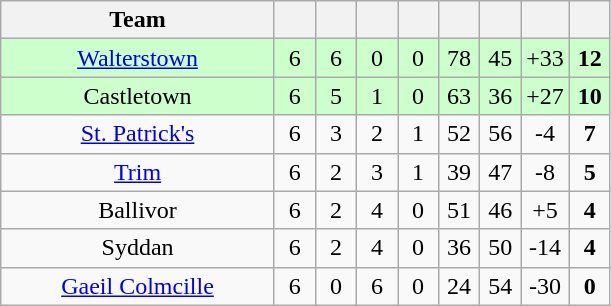<table class="wikitable" style="text-align:center">
<tr>
<th style="width:175px;">Team</th>
<th width="20"></th>
<th width="20"></th>
<th width="20"></th>
<th width="20"></th>
<th width="20"></th>
<th width="20"></th>
<th width="20"></th>
<th width="20"></th>
</tr>
<tr style="background:#cfc;">
<td><a href='#'>Walterstown</a></td>
<td>6</td>
<td>6</td>
<td>0</td>
<td>0</td>
<td>78</td>
<td>45</td>
<td>+33</td>
<td><strong>12</strong></td>
</tr>
<tr style="background:#cfc;">
<td>Castletown</td>
<td>6</td>
<td>5</td>
<td>1</td>
<td>0</td>
<td>63</td>
<td>36</td>
<td>+27</td>
<td><strong>10</strong></td>
</tr>
<tr>
<td><a href='#'>St. Patrick's</a></td>
<td>6</td>
<td>3</td>
<td>2</td>
<td>1</td>
<td>52</td>
<td>56</td>
<td>-4</td>
<td><strong>7</strong></td>
</tr>
<tr>
<td><a href='#'>Trim</a></td>
<td>6</td>
<td>2</td>
<td>3</td>
<td>1</td>
<td>39</td>
<td>47</td>
<td>-8</td>
<td><strong>5</strong></td>
</tr>
<tr>
<td>Ballivor</td>
<td>6</td>
<td>2</td>
<td>4</td>
<td>0</td>
<td>51</td>
<td>46</td>
<td>+5</td>
<td><strong>4</strong></td>
</tr>
<tr>
<td>Syddan</td>
<td>6</td>
<td>2</td>
<td>4</td>
<td>0</td>
<td>36</td>
<td>50</td>
<td>-14</td>
<td><strong>4</strong></td>
</tr>
<tr>
<td><a href='#'>Gaeil Colmcille</a></td>
<td>6</td>
<td>0</td>
<td>6</td>
<td>0</td>
<td>24</td>
<td>54</td>
<td>-30</td>
<td><strong>0</strong></td>
</tr>
</table>
